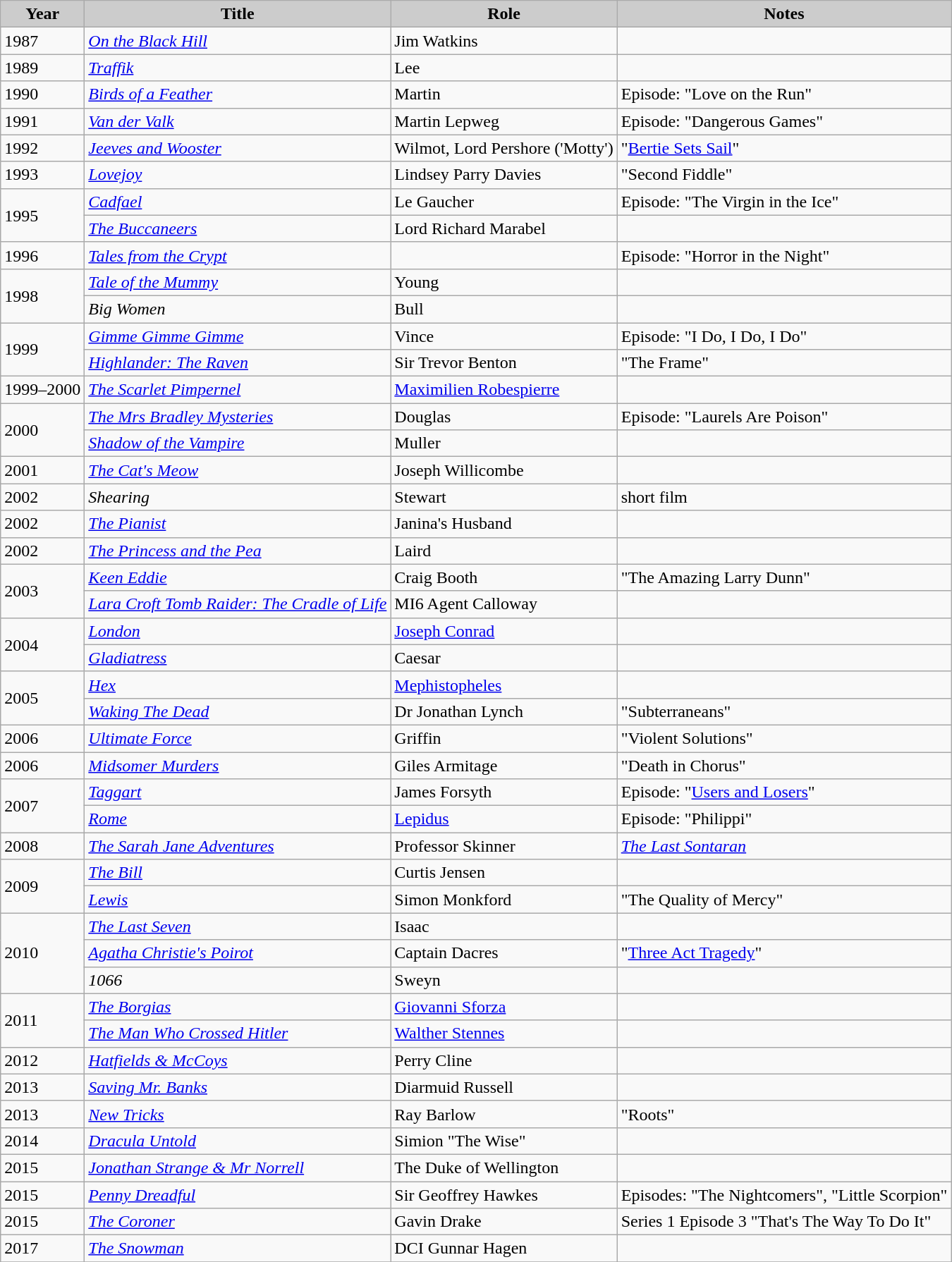<table class="wikitable">
<tr align="center">
<th style="background: #CCCCCC;">Year</th>
<th style="background: #CCCCCC;">Title</th>
<th style="background: #CCCCCC;">Role</th>
<th style="background: #CCCCCC;">Notes</th>
</tr>
<tr>
<td rowspan="1">1987</td>
<td><em><a href='#'>On the Black Hill</a></em></td>
<td>Jim Watkins</td>
<td></td>
</tr>
<tr>
<td rowspan="1">1989</td>
<td><em><a href='#'>Traffik</a></em></td>
<td>Lee</td>
<td></td>
</tr>
<tr>
<td rowspan="1">1990</td>
<td><em><a href='#'>Birds of a Feather</a></em></td>
<td>Martin</td>
<td>Episode: "Love on the Run"</td>
</tr>
<tr>
<td rowspan="1">1991</td>
<td><em><a href='#'>Van der Valk</a></em></td>
<td>Martin Lepweg</td>
<td>Episode: "Dangerous Games"</td>
</tr>
<tr>
<td rowspan="1">1992</td>
<td><em><a href='#'>Jeeves and Wooster</a></em></td>
<td>Wilmot, Lord Pershore ('Motty')</td>
<td>"<a href='#'>Bertie Sets Sail</a>"</td>
</tr>
<tr>
<td rowspan="1">1993</td>
<td><em><a href='#'>Lovejoy</a></em></td>
<td>Lindsey Parry Davies</td>
<td>"Second Fiddle"</td>
</tr>
<tr>
<td rowspan="2">1995</td>
<td><em><a href='#'>Cadfael</a></em></td>
<td>Le Gaucher</td>
<td>Episode: "The Virgin in the Ice"</td>
</tr>
<tr>
<td><em><a href='#'>The Buccaneers</a></em></td>
<td>Lord Richard Marabel</td>
<td></td>
</tr>
<tr>
<td rowspan="1">1996</td>
<td><em><a href='#'>Tales from the Crypt</a></em></td>
<td></td>
<td>Episode: "Horror in the Night"</td>
</tr>
<tr>
<td rowspan="2">1998</td>
<td><em><a href='#'>Tale of the Mummy</a></em></td>
<td>Young</td>
<td></td>
</tr>
<tr>
<td><em>Big Women</em></td>
<td>Bull</td>
</tr>
<tr>
<td rowspan="2">1999</td>
<td><em><a href='#'>Gimme Gimme Gimme</a></em></td>
<td>Vince</td>
<td>Episode: "I Do, I Do, I Do"</td>
</tr>
<tr>
<td><em><a href='#'>Highlander: The Raven</a></em></td>
<td>Sir Trevor Benton</td>
<td>"The Frame"</td>
</tr>
<tr>
<td rowspan="1">1999–2000</td>
<td><em><a href='#'>The Scarlet Pimpernel</a></em></td>
<td><a href='#'>Maximilien Robespierre</a></td>
<td></td>
</tr>
<tr>
<td rowspan="2">2000</td>
<td><em><a href='#'>The Mrs Bradley Mysteries</a></em></td>
<td>Douglas</td>
<td>Episode: "Laurels Are Poison"</td>
</tr>
<tr>
<td><em><a href='#'>Shadow of the Vampire</a></em></td>
<td>Muller</td>
<td></td>
</tr>
<tr>
<td rowspan="1">2001</td>
<td><em><a href='#'>The Cat's Meow</a></em></td>
<td>Joseph Willicombe</td>
<td></td>
</tr>
<tr>
<td rowspan="1">2002</td>
<td><em>Shearing</em></td>
<td>Stewart</td>
<td>short film</td>
</tr>
<tr>
<td rowspan="1">2002</td>
<td><em><a href='#'>The Pianist</a></em></td>
<td>Janina's Husband</td>
<td></td>
</tr>
<tr>
<td rowspan="1">2002</td>
<td><em><a href='#'>The Princess and the Pea</a></em></td>
<td>Laird</td>
<td></td>
</tr>
<tr>
<td rowspan="2">2003</td>
<td><em><a href='#'>Keen Eddie</a></em></td>
<td>Craig Booth</td>
<td>"The Amazing Larry Dunn"</td>
</tr>
<tr>
<td><em><a href='#'>Lara Croft Tomb Raider: The Cradle of Life</a></em></td>
<td>MI6 Agent Calloway</td>
<td></td>
</tr>
<tr>
<td rowspan="2">2004</td>
<td><em><a href='#'>London</a></em></td>
<td><a href='#'>Joseph Conrad</a></td>
<td></td>
</tr>
<tr>
<td><em><a href='#'>Gladiatress</a></em></td>
<td>Caesar</td>
<td></td>
</tr>
<tr>
<td rowspan="2">2005</td>
<td><em><a href='#'>Hex</a></em></td>
<td><a href='#'>Mephistopheles</a></td>
<td></td>
</tr>
<tr>
<td><em><a href='#'>Waking The Dead</a></em></td>
<td>Dr Jonathan Lynch</td>
<td>"Subterraneans"</td>
</tr>
<tr>
<td rowspan="1">2006</td>
<td><em><a href='#'>Ultimate Force</a></em></td>
<td>Griffin</td>
<td>"Violent Solutions"</td>
</tr>
<tr>
<td rowspan="1">2006</td>
<td><em><a href='#'>Midsomer Murders</a></em></td>
<td>Giles Armitage</td>
<td>"Death in Chorus"</td>
</tr>
<tr>
<td rowspan="2">2007</td>
<td><em><a href='#'>Taggart</a></em></td>
<td>James Forsyth</td>
<td>Episode: "<a href='#'>Users and Losers</a>"</td>
</tr>
<tr>
<td><em><a href='#'>Rome</a></em></td>
<td><a href='#'>Lepidus</a></td>
<td>Episode: "Philippi"</td>
</tr>
<tr>
<td rowspan="1">2008</td>
<td><em><a href='#'>The Sarah Jane Adventures</a></em></td>
<td>Professor Skinner</td>
<td><em><a href='#'>The Last Sontaran</a></em></td>
</tr>
<tr>
<td rowspan="2">2009</td>
<td><em><a href='#'>The Bill</a></em></td>
<td>Curtis Jensen</td>
<td></td>
</tr>
<tr>
<td><em><a href='#'>Lewis</a></em></td>
<td>Simon Monkford</td>
<td>"The Quality of Mercy"</td>
</tr>
<tr>
<td rowspan="3">2010</td>
<td><em><a href='#'>The Last Seven</a></em></td>
<td>Isaac</td>
<td></td>
</tr>
<tr>
<td><em><a href='#'>Agatha Christie's Poirot</a></em></td>
<td>Captain Dacres</td>
<td>"<a href='#'>Three Act Tragedy</a>"</td>
</tr>
<tr>
<td><em>1066</em></td>
<td>Sweyn</td>
<td></td>
</tr>
<tr>
<td rowspan="2">2011</td>
<td><em><a href='#'>The Borgias</a></em></td>
<td><a href='#'>Giovanni Sforza</a></td>
<td></td>
</tr>
<tr>
<td><em><a href='#'>The Man Who Crossed Hitler</a></em></td>
<td><a href='#'>Walther Stennes</a></td>
<td></td>
</tr>
<tr>
<td rowspan="1">2012</td>
<td><em><a href='#'>Hatfields & McCoys</a></em></td>
<td>Perry Cline</td>
<td></td>
</tr>
<tr>
<td rowspan="1">2013</td>
<td><em><a href='#'>Saving Mr. Banks</a></em></td>
<td>Diarmuid Russell</td>
<td></td>
</tr>
<tr>
<td rowspan="1">2013</td>
<td><em><a href='#'>New Tricks</a></em></td>
<td>Ray Barlow</td>
<td>"Roots"</td>
</tr>
<tr>
<td rowspan="1">2014</td>
<td><em><a href='#'>Dracula Untold</a></em></td>
<td>Simion "The Wise"</td>
<td></td>
</tr>
<tr>
<td rowspan="1">2015</td>
<td><em><a href='#'>Jonathan Strange & Mr Norrell</a></em></td>
<td>The Duke of Wellington</td>
<td></td>
</tr>
<tr>
<td rowspan="1">2015</td>
<td><em><a href='#'>Penny Dreadful</a></em></td>
<td>Sir Geoffrey Hawkes</td>
<td>Episodes: "The Nightcomers", "Little Scorpion"</td>
</tr>
<tr>
<td rowspan="1">2015</td>
<td><em><a href='#'>The Coroner</a></em></td>
<td>Gavin Drake</td>
<td>Series 1 Episode 3 "That's The Way To Do It"</td>
</tr>
<tr>
<td rowspan="1">2017</td>
<td><em><a href='#'>The Snowman</a></em></td>
<td>DCI Gunnar Hagen</td>
<td></td>
</tr>
<tr>
</tr>
</table>
